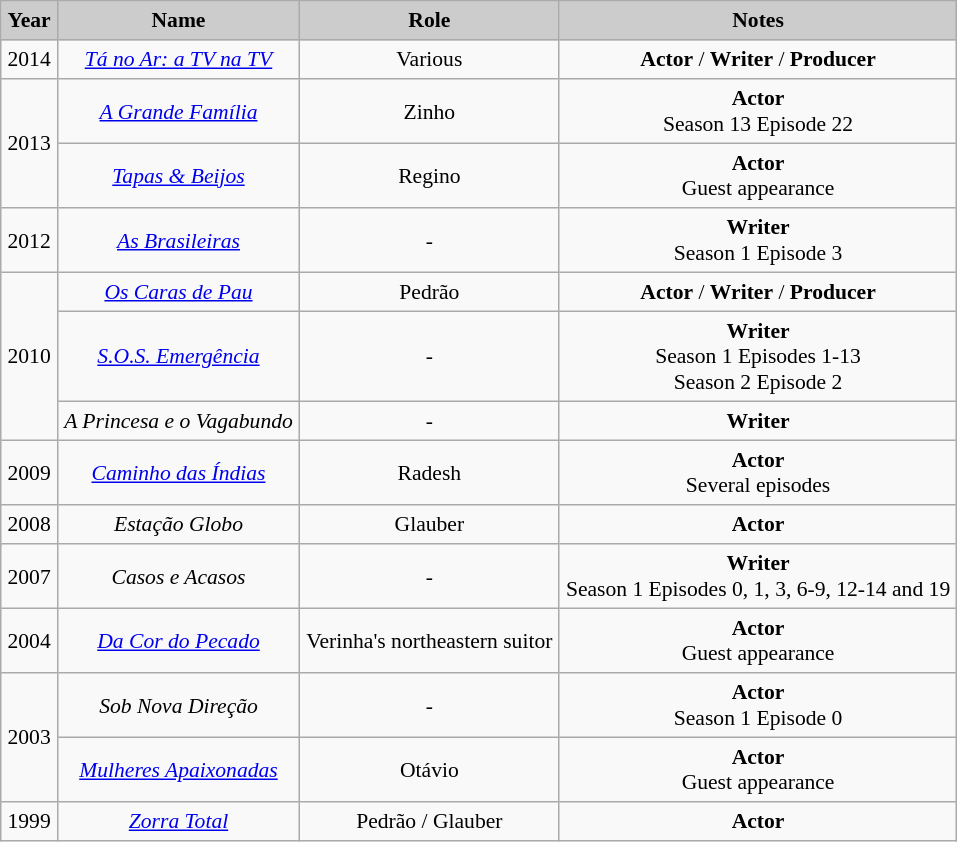<table class="sortable" border="2" cellpadding="4" cellspacing="0" style="background: #f9f9f9; border: 1px #aaaaaa solid; border-collapse: collapse; font-size: 90%; text-align: center;">
<tr bgcolor="#CCCCCC" align="center">
<th>Year</th>
<th>Name</th>
<th>Role</th>
<th>Notes</th>
</tr>
<tr>
<td>2014</td>
<td><em><a href='#'>Tá no Ar: a TV na TV</a></em></td>
<td>Various</td>
<td><strong>Actor</strong> / <strong>Writer</strong> / <strong>Producer</strong></td>
</tr>
<tr>
<td rowspan="2">2013</td>
<td><em><a href='#'>A Grande Família</a></em></td>
<td>Zinho</td>
<td><strong>Actor</strong><br>Season 13 Episode 22</td>
</tr>
<tr>
<td><em><a href='#'>Tapas & Beijos</a></em></td>
<td>Regino</td>
<td><strong>Actor</strong><br>Guest appearance</td>
</tr>
<tr>
<td>2012</td>
<td><em><a href='#'>As Brasileiras</a></em></td>
<td>-</td>
<td><strong>Writer</strong><br>Season 1 Episode 3</td>
</tr>
<tr>
<td rowspan="3">2010</td>
<td><em><a href='#'>Os Caras de Pau</a></em></td>
<td>Pedrão</td>
<td><strong>Actor</strong> / <strong>Writer</strong> / <strong>Producer</strong></td>
</tr>
<tr>
<td><em><a href='#'>S.O.S. Emergência</a></em></td>
<td>-</td>
<td><strong>Writer</strong><br>Season 1 Episodes 1-13<br>Season 2 Episode 2</td>
</tr>
<tr>
<td><em>A Princesa e o Vagabundo</em></td>
<td>-</td>
<td><strong>Writer</strong></td>
</tr>
<tr>
<td>2009</td>
<td><em><a href='#'>Caminho das Índias</a></em></td>
<td>Radesh</td>
<td><strong>Actor</strong><br>Several episodes</td>
</tr>
<tr>
<td rowspan="2">2008</td>
<td><em>Estação Globo</em></td>
<td>Glauber</td>
<td><strong>Actor</strong></td>
</tr>
<tr>
<td rowspan="2"><em>Casos e Acasos</em></td>
<td rowspan="2">-</td>
<td rowspan="2"><strong>Writer</strong><br>Season 1 Episodes 0, 1, 3, 6-9, 12-14 and 19</td>
</tr>
<tr>
<td>2007</td>
</tr>
<tr>
<td>2004</td>
<td><em><a href='#'>Da Cor do Pecado</a></em></td>
<td>Verinha's northeastern suitor</td>
<td><strong>Actor</strong><br>Guest appearance</td>
</tr>
<tr>
<td rowspan="2">2003</td>
<td><em>Sob Nova Direção</em></td>
<td>-</td>
<td><strong>Actor</strong><br>Season 1 Episode 0</td>
</tr>
<tr>
<td><em><a href='#'>Mulheres Apaixonadas</a></em></td>
<td>Otávio</td>
<td><strong>Actor</strong><br>Guest appearance</td>
</tr>
<tr>
<td>1999</td>
<td><em><a href='#'>Zorra Total</a></em></td>
<td>Pedrão / Glauber</td>
<td><strong>Actor</strong></td>
</tr>
</table>
